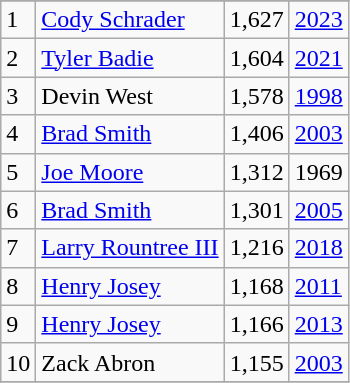<table class="wikitable">
<tr>
</tr>
<tr>
<td>1</td>
<td><a href='#'>Cody Schrader</a></td>
<td>1,627</td>
<td><a href='#'>2023</a></td>
</tr>
<tr>
<td>2</td>
<td><a href='#'>Tyler Badie</a></td>
<td>1,604</td>
<td><a href='#'>2021</a></td>
</tr>
<tr>
<td>3</td>
<td>Devin West</td>
<td>1,578</td>
<td><a href='#'>1998</a></td>
</tr>
<tr>
<td>4</td>
<td><a href='#'>Brad Smith</a></td>
<td>1,406</td>
<td><a href='#'>2003</a></td>
</tr>
<tr>
<td>5</td>
<td><a href='#'>Joe Moore</a></td>
<td>1,312</td>
<td>1969</td>
</tr>
<tr>
<td>6</td>
<td><a href='#'>Brad Smith</a></td>
<td>1,301</td>
<td><a href='#'>2005</a></td>
</tr>
<tr>
<td>7</td>
<td><a href='#'>Larry Rountree III</a></td>
<td>1,216</td>
<td><a href='#'>2018</a></td>
</tr>
<tr>
<td>8</td>
<td><a href='#'>Henry Josey</a></td>
<td>1,168</td>
<td><a href='#'>2011</a></td>
</tr>
<tr>
<td>9</td>
<td><a href='#'>Henry Josey</a></td>
<td>1,166</td>
<td><a href='#'>2013</a></td>
</tr>
<tr>
<td>10</td>
<td>Zack Abron</td>
<td>1,155</td>
<td><a href='#'>2003</a></td>
</tr>
<tr>
</tr>
</table>
